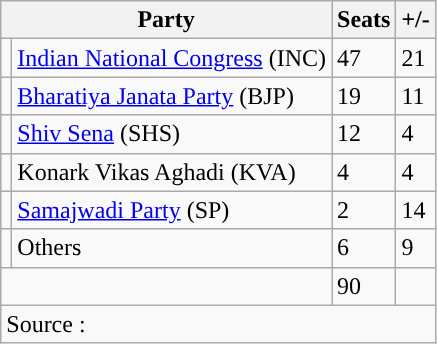<table class="sortable wikitable">
<tr>
<th colspan="2">Party</th>
<th>Seats</th>
<th>+/-</th>
</tr>
<tr>
<td style="background-color: "></td>
<td><a href='#'>Indian National Congress</a> (INC)</td>
<td>47</td>
<td> 21</td>
</tr>
<tr>
<td style="background-color: "></td>
<td><a href='#'>Bharatiya Janata Party</a> (BJP)</td>
<td>19</td>
<td> 11</td>
</tr>
<tr>
<td style="background-color: "></td>
<td><a href='#'>Shiv Sena</a> (SHS)</td>
<td>12</td>
<td> 4</td>
</tr>
<tr>
<td style="background-color: "></td>
<td>Konark Vikas Aghadi (KVA)</td>
<td>4</td>
<td> 4</td>
</tr>
<tr>
<td style="background-color: "></td>
<td><a href='#'>Samajwadi Party</a> (SP)</td>
<td>2</td>
<td> 14</td>
</tr>
<tr>
<td style="background-color: "></td>
<td>Others</td>
<td>6</td>
<td> 9</td>
</tr>
<tr>
<td colspan="2"></td>
<td>90</td>
</tr>
<tr>
<td colspan="4">Source :</td>
</tr>
</table>
